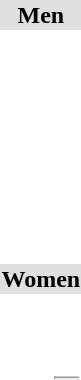<table>
<tr bgcolor="DFDFDF">
<td colspan="4" align="center"><strong>Men</strong></td>
</tr>
<tr>
<th scope=row style="text-align:left"><br></th>
<td></td>
<td></td>
<td></td>
</tr>
<tr>
<th scope=row style="text-align:left"><br></th>
<td></td>
<td></td>
<td></td>
</tr>
<tr>
<th scope=row style="text-align:left"><br></th>
<td></td>
<td></td>
<td></td>
</tr>
<tr>
<th scope=row style="text-align:left"><br></th>
<td></td>
<td></td>
<td></td>
</tr>
<tr>
<th scope=row style="text-align:left"><br></th>
<td></td>
<td></td>
<td></td>
</tr>
<tr>
<th scope=row style="text-align:left"><br></th>
<td></td>
<td></td>
<td></td>
</tr>
<tr>
<th scope=row style="text-align:left"><br></th>
<td></td>
<td></td>
<td></td>
</tr>
<tr bgcolor="DFDFDF">
<td colspan="4" align="center"><strong>Women</strong></td>
</tr>
<tr>
<th scope=row style="text-align:left"><br></th>
<td></td>
<td></td>
<td></td>
</tr>
<tr>
<th scope=row style="text-align:left"><br></th>
<td></td>
<td></td>
<td></td>
</tr>
<tr>
<th scope=row style="text-align:left"><br></th>
<td></td>
<td></td>
<td><hr></td>
</tr>
<tr>
<th scope=row style="text-align:left"><br></th>
<td></td>
<td></td>
<td></td>
</tr>
<tr>
<th scope=row style="text-align:left"><br></th>
<td></td>
<td></td>
<td></td>
</tr>
</table>
